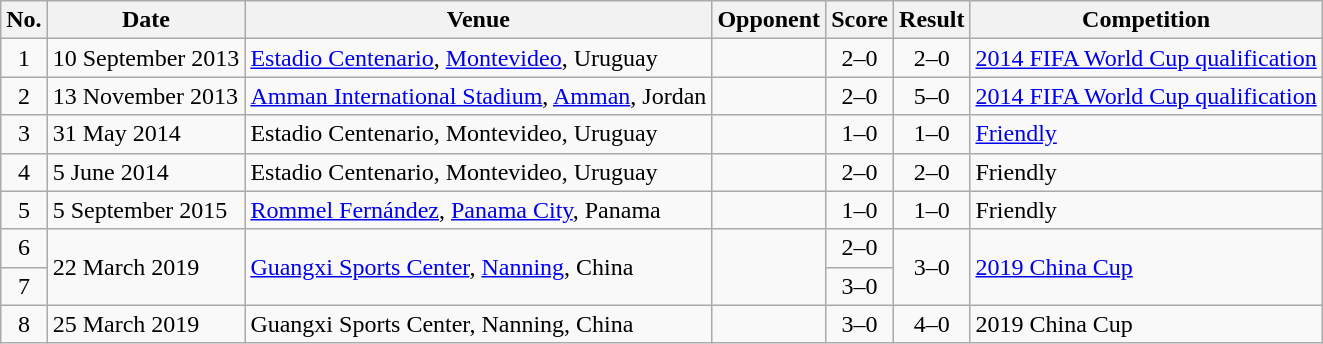<table class="wikitable sortable">
<tr>
<th scope="col">No.</th>
<th scope="col">Date</th>
<th scope="col">Venue</th>
<th scope="col">Opponent</th>
<th scope="col">Score</th>
<th scope="col">Result</th>
<th scope="col">Competition</th>
</tr>
<tr>
<td align="center">1</td>
<td>10 September 2013</td>
<td><a href='#'>Estadio Centenario</a>, <a href='#'>Montevideo</a>, Uruguay</td>
<td></td>
<td align="center">2–0</td>
<td align="center">2–0</td>
<td><a href='#'>2014 FIFA World Cup qualification</a></td>
</tr>
<tr>
<td align="center">2</td>
<td>13 November 2013</td>
<td><a href='#'>Amman International Stadium</a>, <a href='#'>Amman</a>, Jordan</td>
<td></td>
<td align="center">2–0</td>
<td align="center">5–0</td>
<td><a href='#'>2014 FIFA World Cup qualification</a></td>
</tr>
<tr>
<td align="center">3</td>
<td>31 May 2014</td>
<td>Estadio Centenario, Montevideo, Uruguay</td>
<td></td>
<td align="center">1–0</td>
<td align="center">1–0</td>
<td><a href='#'>Friendly</a></td>
</tr>
<tr>
<td align="center">4</td>
<td>5 June 2014</td>
<td>Estadio Centenario, Montevideo, Uruguay</td>
<td></td>
<td align="center">2–0</td>
<td align="center">2–0</td>
<td>Friendly</td>
</tr>
<tr>
<td align="center">5</td>
<td>5 September 2015</td>
<td><a href='#'>Rommel Fernández</a>, <a href='#'>Panama City</a>, Panama</td>
<td></td>
<td align="center">1–0</td>
<td align="center">1–0</td>
<td>Friendly</td>
</tr>
<tr>
<td align="center">6</td>
<td rowspan="2">22 March 2019</td>
<td rowspan="2"><a href='#'>Guangxi Sports Center</a>, <a href='#'>Nanning</a>, China</td>
<td rowspan="2"></td>
<td align="center">2–0</td>
<td rowspan="2" align="center">3–0</td>
<td rowspan="2"><a href='#'>2019 China Cup</a></td>
</tr>
<tr>
<td align="center">7</td>
<td align="center">3–0</td>
</tr>
<tr>
<td align="center">8</td>
<td>25 March 2019</td>
<td>Guangxi Sports Center, Nanning, China</td>
<td></td>
<td align="center">3–0</td>
<td align="center">4–0</td>
<td>2019 China Cup</td>
</tr>
</table>
